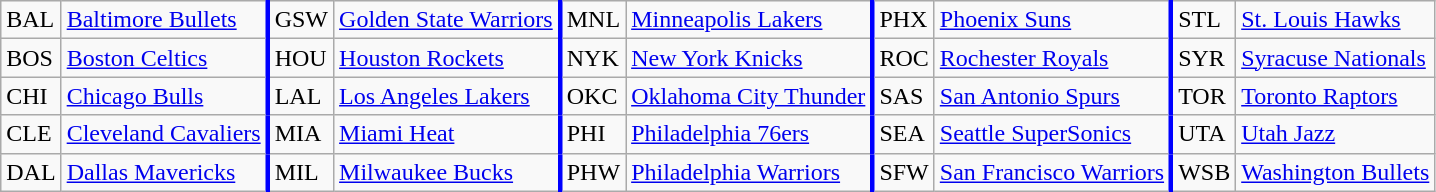<table class="wikitable" align=center>
<tr>
<td>BAL</td>
<td style="border-right: solid blue"><a href='#'>Baltimore Bullets</a></td>
<td>GSW</td>
<td style="border-right: solid blue"><a href='#'>Golden State Warriors</a></td>
<td>MNL</td>
<td style="border-right: solid blue"><a href='#'>Minneapolis Lakers</a></td>
<td>PHX</td>
<td style="border-right: solid blue"><a href='#'>Phoenix Suns</a></td>
<td>STL</td>
<td><a href='#'>St. Louis Hawks</a></td>
</tr>
<tr>
<td>BOS</td>
<td style="border-right: solid blue"><a href='#'>Boston Celtics</a></td>
<td>HOU</td>
<td style="border-right: solid blue"><a href='#'>Houston Rockets</a></td>
<td>NYK</td>
<td style="border-right: solid blue"><a href='#'>New York Knicks</a></td>
<td>ROC</td>
<td style="border-right: solid blue"><a href='#'>Rochester Royals</a></td>
<td>SYR</td>
<td><a href='#'>Syracuse Nationals</a></td>
</tr>
<tr>
<td>CHI</td>
<td style="border-right: solid blue"><a href='#'>Chicago Bulls</a></td>
<td>LAL</td>
<td style="border-right: solid blue"><a href='#'>Los Angeles Lakers</a></td>
<td>OKC</td>
<td style="border-right: solid blue"><a href='#'>Oklahoma City Thunder</a></td>
<td>SAS</td>
<td style="border-right: solid blue"><a href='#'>San Antonio Spurs</a></td>
<td>TOR</td>
<td><a href='#'>Toronto Raptors</a></td>
</tr>
<tr>
<td>CLE</td>
<td style="border-right: solid blue"><a href='#'>Cleveland Cavaliers</a></td>
<td>MIA</td>
<td style="border-right: solid blue"><a href='#'>Miami Heat</a></td>
<td>PHI</td>
<td style="border-right: solid blue"><a href='#'>Philadelphia 76ers</a></td>
<td>SEA</td>
<td style="border-right: solid blue"><a href='#'>Seattle SuperSonics</a></td>
<td>UTA</td>
<td><a href='#'>Utah Jazz</a></td>
</tr>
<tr>
<td>DAL</td>
<td style="border-right: solid blue"><a href='#'>Dallas Mavericks</a></td>
<td>MIL</td>
<td style="border-right: solid blue"><a href='#'>Milwaukee Bucks</a></td>
<td>PHW</td>
<td style="border-right: solid blue"><a href='#'>Philadelphia Warriors</a></td>
<td>SFW</td>
<td style="border-right: solid blue"><a href='#'>San Francisco Warriors</a></td>
<td>WSB</td>
<td><a href='#'>Washington Bullets</a></td>
</tr>
</table>
